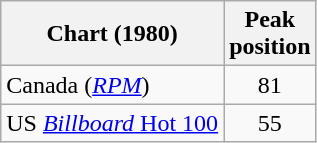<table class="wikitable sortable">
<tr>
<th>Chart (1980)</th>
<th>Peak<br>position</th>
</tr>
<tr>
<td>Canada (<a href='#'><em>RPM</em></a>)</td>
<td align="center">81</td>
</tr>
<tr>
<td>US <a href='#'><em>Billboard</em> Hot 100</a></td>
<td align="center">55</td>
</tr>
</table>
